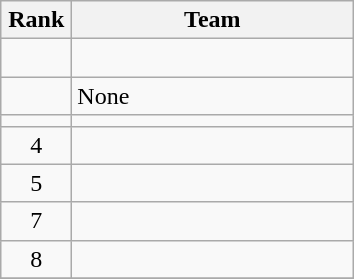<table class="wikitable" style="text-align: center;">
<tr>
<th width=40>Rank</th>
<th width=180>Team</th>
</tr>
<tr>
<td></td>
<td align=left> <br> </td>
</tr>
<tr>
<td></td>
<td align=left>None</td>
</tr>
<tr>
<td></td>
<td align=left></td>
</tr>
<tr>
<td>4</td>
<td align=left></td>
</tr>
<tr>
<td>5</td>
<td align=left> <br> </td>
</tr>
<tr>
<td>7</td>
<td align=left></td>
</tr>
<tr>
<td>8</td>
<td align=left></td>
</tr>
<tr>
</tr>
</table>
